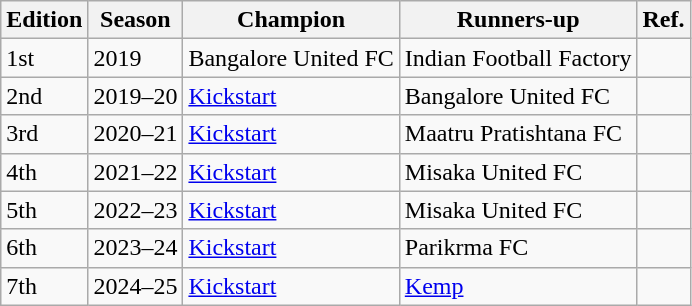<table class="wikitable">
<tr>
<th>Edition</th>
<th>Season</th>
<th>Champion</th>
<th>Runners-up</th>
<th>Ref.</th>
</tr>
<tr>
<td>1st</td>
<td>2019</td>
<td>Bangalore United FC</td>
<td>Indian Football Factory</td>
<td></td>
</tr>
<tr>
<td>2nd</td>
<td>2019–20</td>
<td><a href='#'>Kickstart</a></td>
<td>Bangalore United FC</td>
<td></td>
</tr>
<tr>
<td>3rd</td>
<td>2020–21</td>
<td><a href='#'>Kickstart</a></td>
<td>Maatru Pratishtana FC</td>
<td></td>
</tr>
<tr>
<td>4th</td>
<td>2021–22</td>
<td><a href='#'>Kickstart</a></td>
<td>Misaka United FC</td>
<td></td>
</tr>
<tr>
<td>5th</td>
<td>2022–23</td>
<td><a href='#'>Kickstart</a></td>
<td>Misaka United FC</td>
<td></td>
</tr>
<tr>
<td>6th</td>
<td>2023–24</td>
<td><a href='#'>Kickstart</a></td>
<td>Parikrma FC</td>
<td></td>
</tr>
<tr>
<td>7th</td>
<td>2024–25</td>
<td><a href='#'>Kickstart</a></td>
<td><a href='#'>Kemp</a></td>
<td></td>
</tr>
</table>
